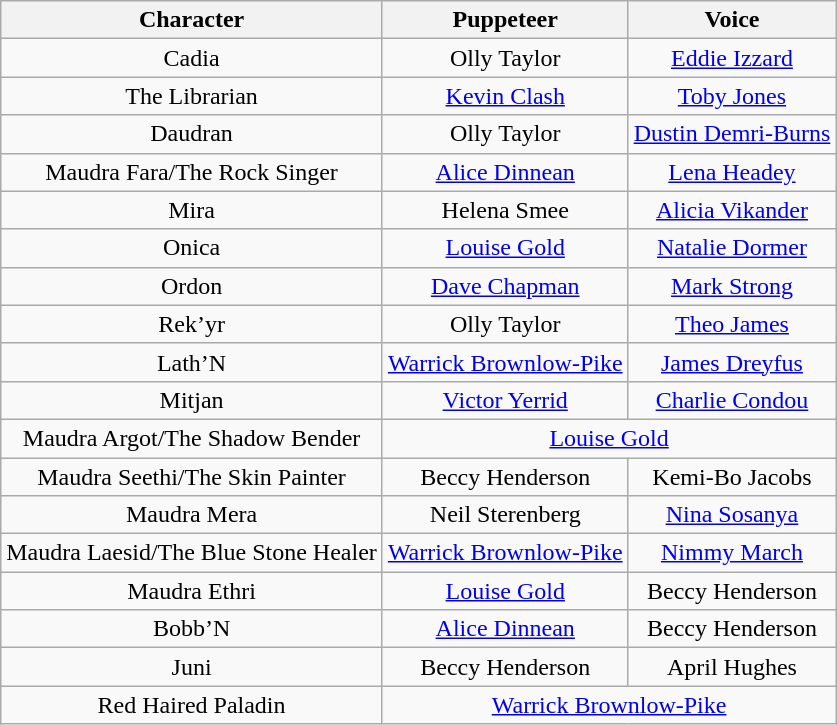<table class="wikitable sortable" style="text-align:center">
<tr>
<th scope="col">Character</th>
<th scope="col">Puppeteer</th>
<th scope="col">Voice</th>
</tr>
<tr>
<td>Cadia</td>
<td>Olly Taylor</td>
<td><a href='#'>Eddie Izzard</a></td>
</tr>
<tr>
<td>The Librarian</td>
<td><a href='#'>Kevin Clash</a></td>
<td><a href='#'>Toby Jones</a></td>
</tr>
<tr>
<td>Daudran</td>
<td>Olly Taylor</td>
<td><a href='#'>Dustin Demri-Burns</a></td>
</tr>
<tr>
<td>Maudra Fara/The Rock Singer</td>
<td><a href='#'>Alice Dinnean</a></td>
<td><a href='#'>Lena Headey</a></td>
</tr>
<tr>
<td>Mira</td>
<td>Helena Smee</td>
<td><a href='#'>Alicia Vikander</a></td>
</tr>
<tr>
<td>Onica</td>
<td><a href='#'>Louise Gold</a></td>
<td><a href='#'>Natalie Dormer</a></td>
</tr>
<tr>
<td>Ordon</td>
<td><a href='#'>Dave Chapman</a></td>
<td><a href='#'>Mark Strong</a></td>
</tr>
<tr>
<td>Rek’yr</td>
<td>Olly Taylor</td>
<td><a href='#'>Theo James</a></td>
</tr>
<tr>
<td>Lath’N</td>
<td><a href='#'>Warrick Brownlow-Pike</a></td>
<td><a href='#'>James Dreyfus</a></td>
</tr>
<tr>
<td>Mitjan</td>
<td><a href='#'>Victor Yerrid</a></td>
<td><a href='#'>Charlie Condou</a></td>
</tr>
<tr>
<td>Maudra Argot/The Shadow Bender</td>
<td colspan="2"><a href='#'>Louise Gold</a></td>
</tr>
<tr>
<td>Maudra Seethi/The Skin Painter</td>
<td>Beccy Henderson</td>
<td>Kemi-Bo Jacobs</td>
</tr>
<tr>
<td>Maudra Mera</td>
<td>Neil Sterenberg</td>
<td><a href='#'>Nina Sosanya</a></td>
</tr>
<tr>
<td>Maudra Laesid/The Blue Stone Healer</td>
<td><a href='#'>Warrick Brownlow-Pike</a></td>
<td><a href='#'>Nimmy March</a></td>
</tr>
<tr>
<td>Maudra Ethri</td>
<td><a href='#'>Louise Gold</a></td>
<td>Beccy Henderson</td>
</tr>
<tr>
<td>Bobb’N</td>
<td><a href='#'>Alice Dinnean</a></td>
<td>Beccy Henderson</td>
</tr>
<tr>
<td>Juni</td>
<td>Beccy Henderson</td>
<td>April Hughes</td>
</tr>
<tr>
<td>Red Haired Paladin</td>
<td colspan="2"><a href='#'>Warrick Brownlow-Pike</a></td>
</tr>
</table>
